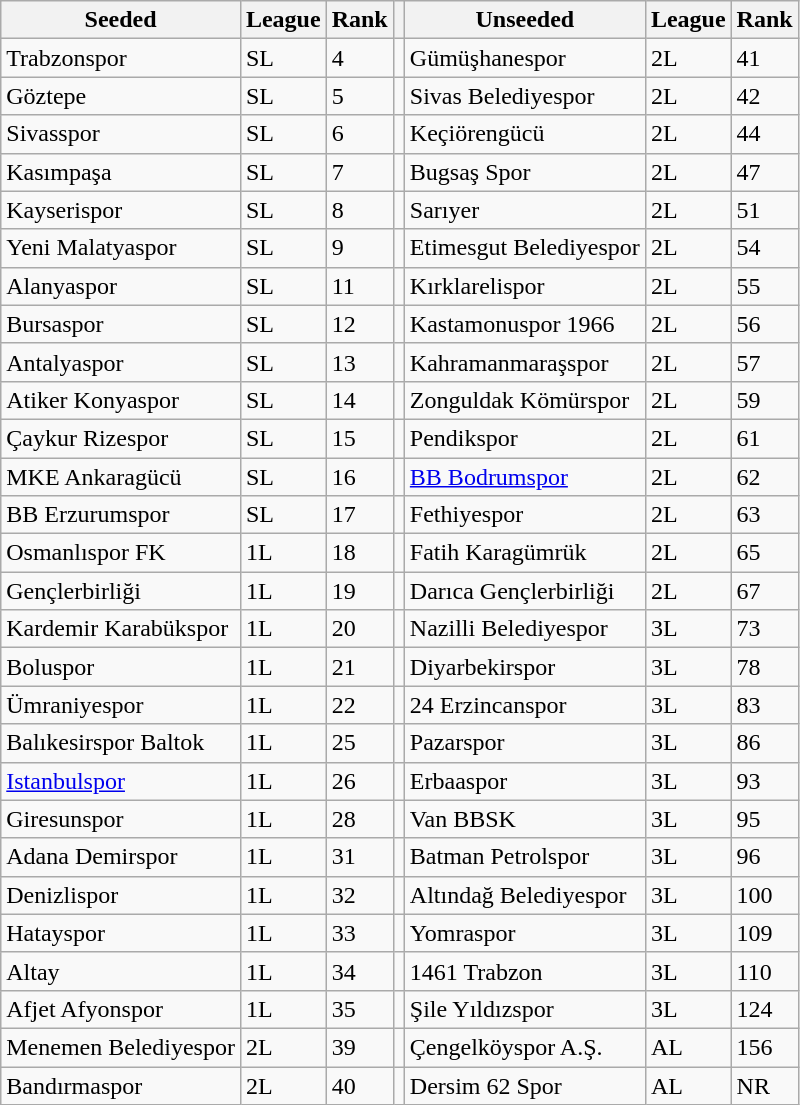<table class="wikitable">
<tr>
<th>Seeded</th>
<th>League</th>
<th>Rank</th>
<th></th>
<th>Unseeded</th>
<th>League</th>
<th>Rank</th>
</tr>
<tr>
<td>Trabzonspor</td>
<td>SL</td>
<td>4</td>
<td></td>
<td>Gümüşhanespor</td>
<td>2L</td>
<td>41</td>
</tr>
<tr>
<td>Göztepe</td>
<td>SL</td>
<td>5</td>
<td></td>
<td>Sivas Belediyespor</td>
<td>2L</td>
<td>42</td>
</tr>
<tr>
<td>Sivasspor</td>
<td>SL</td>
<td>6</td>
<td></td>
<td>Keçiörengücü</td>
<td>2L</td>
<td>44</td>
</tr>
<tr>
<td>Kasımpaşa</td>
<td>SL</td>
<td>7</td>
<td></td>
<td>Bugsaş Spor</td>
<td>2L</td>
<td>47</td>
</tr>
<tr>
<td>Kayserispor</td>
<td>SL</td>
<td>8</td>
<td></td>
<td>Sarıyer</td>
<td>2L</td>
<td>51</td>
</tr>
<tr>
<td>Yeni Malatyaspor</td>
<td>SL</td>
<td>9</td>
<td></td>
<td>Etimesgut Belediyespor</td>
<td>2L</td>
<td>54</td>
</tr>
<tr>
<td>Alanyaspor</td>
<td>SL</td>
<td>11</td>
<td></td>
<td>Kırklarelispor</td>
<td>2L</td>
<td>55</td>
</tr>
<tr>
<td>Bursaspor</td>
<td>SL</td>
<td>12</td>
<td></td>
<td>Kastamonuspor 1966</td>
<td>2L</td>
<td>56</td>
</tr>
<tr>
<td>Antalyaspor</td>
<td>SL</td>
<td>13</td>
<td></td>
<td>Kahramanmaraşspor</td>
<td>2L</td>
<td>57</td>
</tr>
<tr>
<td>Atiker Konyaspor</td>
<td>SL</td>
<td>14</td>
<td></td>
<td>Zonguldak Kömürspor</td>
<td>2L</td>
<td>59</td>
</tr>
<tr>
<td>Çaykur Rizespor</td>
<td>SL</td>
<td>15</td>
<td></td>
<td>Pendikspor</td>
<td>2L</td>
<td>61</td>
</tr>
<tr>
<td>MKE Ankaragücü</td>
<td>SL</td>
<td>16</td>
<td></td>
<td><a href='#'>BB Bodrumspor</a></td>
<td>2L</td>
<td>62</td>
</tr>
<tr>
<td>BB Erzurumspor</td>
<td>SL</td>
<td>17</td>
<td></td>
<td>Fethiyespor</td>
<td>2L</td>
<td>63</td>
</tr>
<tr>
<td>Osmanlıspor FK</td>
<td>1L</td>
<td>18</td>
<td></td>
<td>Fatih Karagümrük</td>
<td>2L</td>
<td>65</td>
</tr>
<tr>
<td>Gençlerbirliği</td>
<td>1L</td>
<td>19</td>
<td></td>
<td>Darıca Gençlerbirliği</td>
<td>2L</td>
<td>67</td>
</tr>
<tr>
<td>Kardemir Karabükspor</td>
<td>1L</td>
<td>20</td>
<td></td>
<td>Nazilli Belediyespor</td>
<td>3L</td>
<td>73</td>
</tr>
<tr>
<td>Boluspor</td>
<td>1L</td>
<td>21</td>
<td></td>
<td>Diyarbekirspor</td>
<td>3L</td>
<td>78</td>
</tr>
<tr>
<td>Ümraniyespor</td>
<td>1L</td>
<td>22</td>
<td></td>
<td>24 Erzincanspor</td>
<td>3L</td>
<td>83</td>
</tr>
<tr>
<td>Balıkesirspor Baltok</td>
<td>1L</td>
<td>25</td>
<td></td>
<td>Pazarspor</td>
<td>3L</td>
<td>86</td>
</tr>
<tr>
<td><a href='#'>Istanbulspor</a></td>
<td>1L</td>
<td>26</td>
<td></td>
<td>Erbaaspor</td>
<td>3L</td>
<td>93</td>
</tr>
<tr>
<td>Giresunspor</td>
<td>1L</td>
<td>28</td>
<td></td>
<td>Van BBSK</td>
<td>3L</td>
<td>95</td>
</tr>
<tr>
<td>Adana Demirspor</td>
<td>1L</td>
<td>31</td>
<td></td>
<td>Batman Petrolspor</td>
<td>3L</td>
<td>96</td>
</tr>
<tr>
<td>Denizlispor</td>
<td>1L</td>
<td>32</td>
<td></td>
<td>Altındağ Belediyespor</td>
<td>3L</td>
<td>100</td>
</tr>
<tr>
<td>Hatayspor</td>
<td>1L</td>
<td>33</td>
<td></td>
<td>Yomraspor</td>
<td>3L</td>
<td>109</td>
</tr>
<tr>
<td>Altay</td>
<td>1L</td>
<td>34</td>
<td></td>
<td>1461 Trabzon</td>
<td>3L</td>
<td>110</td>
</tr>
<tr>
<td>Afjet Afyonspor</td>
<td>1L</td>
<td>35</td>
<td></td>
<td>Şile Yıldızspor</td>
<td>3L</td>
<td>124</td>
</tr>
<tr>
<td>Menemen Belediyespor</td>
<td>2L</td>
<td>39</td>
<td></td>
<td>Çengelköyspor A.Ş.</td>
<td>AL</td>
<td>156</td>
</tr>
<tr>
<td>Bandırmaspor</td>
<td>2L</td>
<td>40</td>
<td></td>
<td>Dersim 62 Spor</td>
<td>AL</td>
<td>NR</td>
</tr>
</table>
